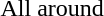<table>
<tr>
<td>All around <br> </td>
<td></td>
<td></td>
<td></td>
</tr>
<tr>
</tr>
</table>
